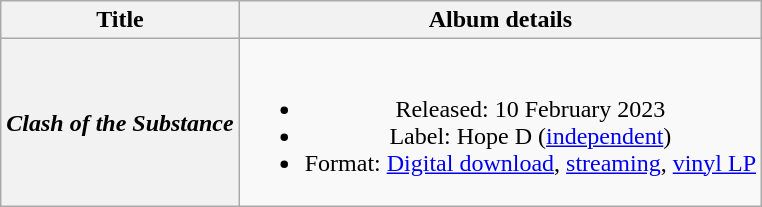<table class="wikitable plainrowheaders" style="text-align:center;">
<tr>
<th>Title</th>
<th>Album details</th>
</tr>
<tr>
<th scope="row"><em>Clash of the Substance</em></th>
<td><br><ul><li>Released: 10 February 2023</li><li>Label: Hope D (<a href='#'>independent</a>)</li><li>Format: <a href='#'>Digital download</a>, <a href='#'>streaming</a>, <a href='#'>vinyl LP</a></li></ul></td>
</tr>
</table>
